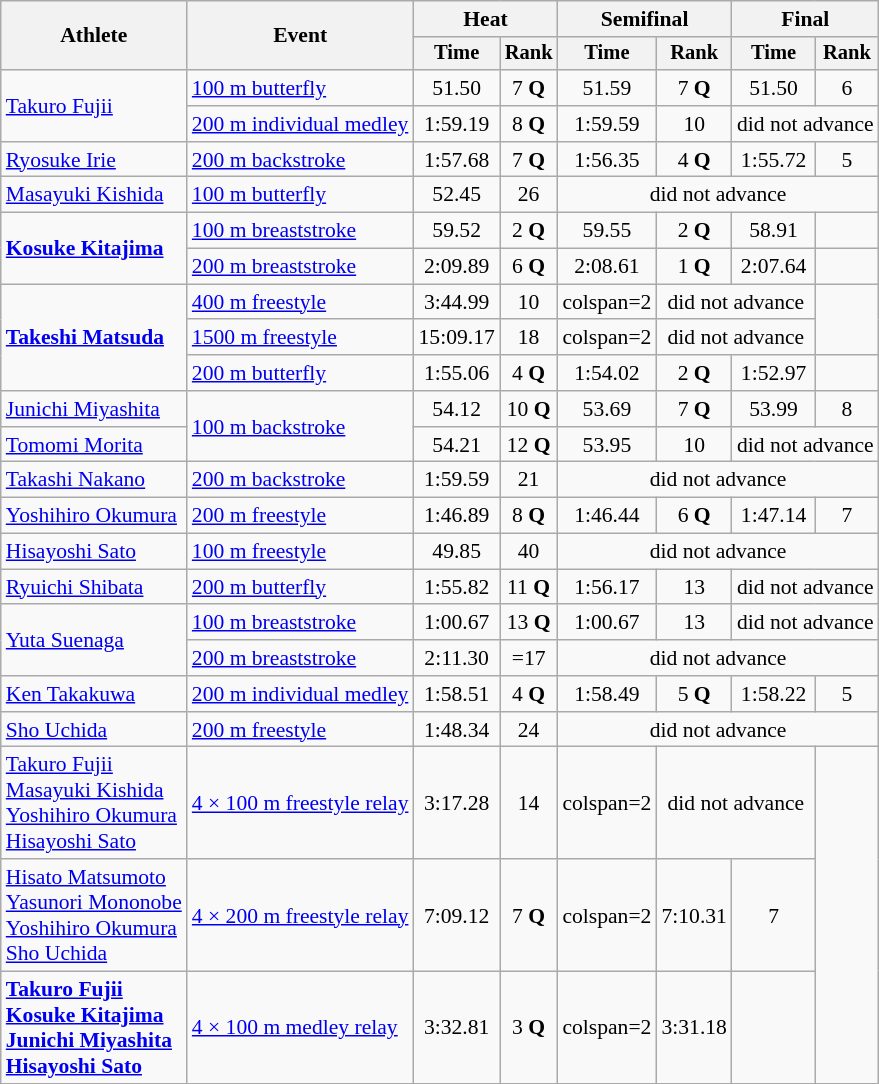<table class=wikitable style="font-size:90%">
<tr>
<th rowspan="2">Athlete</th>
<th rowspan="2">Event</th>
<th colspan="2">Heat</th>
<th colspan="2">Semifinal</th>
<th colspan="2">Final</th>
</tr>
<tr style="font-size:95%">
<th>Time</th>
<th>Rank</th>
<th>Time</th>
<th>Rank</th>
<th>Time</th>
<th>Rank</th>
</tr>
<tr align=center>
<td align=left rowspan=2><a href='#'>Takuro Fujii</a></td>
<td align=left><a href='#'>100 m butterfly</a></td>
<td>51.50</td>
<td>7 <strong>Q</strong></td>
<td>51.59</td>
<td>7 <strong>Q</strong></td>
<td>51.50</td>
<td>6</td>
</tr>
<tr align=center>
<td align=left><a href='#'>200 m individual medley</a></td>
<td>1:59.19</td>
<td>8 <strong>Q</strong></td>
<td>1:59.59</td>
<td>10</td>
<td colspan=2>did not advance</td>
</tr>
<tr align=center>
<td align=left><a href='#'>Ryosuke Irie</a></td>
<td align=left><a href='#'>200 m backstroke</a></td>
<td>1:57.68</td>
<td>7 <strong>Q</strong></td>
<td>1:56.35</td>
<td>4 <strong>Q</strong></td>
<td>1:55.72</td>
<td>5</td>
</tr>
<tr align=center>
<td align=left><a href='#'>Masayuki Kishida</a></td>
<td align=left><a href='#'>100 m butterfly</a></td>
<td>52.45</td>
<td>26</td>
<td colspan=4>did not advance</td>
</tr>
<tr align=center>
<td align=left rowspan=2><strong><a href='#'>Kosuke Kitajima</a></strong></td>
<td align=left><a href='#'>100 m breaststroke</a></td>
<td>59.52</td>
<td>2 <strong>Q</strong></td>
<td>59.55</td>
<td>2 <strong>Q</strong></td>
<td>58.91 </td>
<td></td>
</tr>
<tr align=center>
<td align=left><a href='#'>200 m breaststroke</a></td>
<td>2:09.89</td>
<td>6 <strong>Q</strong></td>
<td>2:08.61 </td>
<td>1 <strong>Q</strong></td>
<td>2:07.64 </td>
<td></td>
</tr>
<tr align=center>
<td align=left rowspan=3><strong><a href='#'>Takeshi Matsuda</a></strong></td>
<td align=left><a href='#'>400 m freestyle</a></td>
<td>3:44.99</td>
<td>10</td>
<td>colspan=2 </td>
<td colspan=2>did not advance</td>
</tr>
<tr align=center>
<td align=left><a href='#'>1500 m freestyle</a></td>
<td>15:09.17</td>
<td>18</td>
<td>colspan=2 </td>
<td colspan=2>did not advance</td>
</tr>
<tr align=center>
<td align=left><a href='#'>200 m butterfly</a></td>
<td>1:55.06</td>
<td>4 <strong>Q</strong></td>
<td>1:54.02</td>
<td>2 <strong>Q</strong></td>
<td>1:52.97</td>
<td></td>
</tr>
<tr align=center>
<td align=left><a href='#'>Junichi Miyashita</a></td>
<td align=left rowspan=2><a href='#'>100 m backstroke</a></td>
<td>54.12</td>
<td>10 <strong>Q</strong></td>
<td>53.69</td>
<td>7 <strong>Q</strong></td>
<td>53.99</td>
<td>8</td>
</tr>
<tr align=center>
<td align=left><a href='#'>Tomomi Morita</a></td>
<td>54.21</td>
<td>12 <strong>Q</strong></td>
<td>53.95</td>
<td>10</td>
<td colspan=2>did not advance</td>
</tr>
<tr align=center>
<td align=left><a href='#'>Takashi Nakano</a></td>
<td align=left><a href='#'>200 m backstroke</a></td>
<td>1:59.59</td>
<td>21</td>
<td colspan=4>did not advance</td>
</tr>
<tr align=center>
<td align=left><a href='#'>Yoshihiro Okumura</a></td>
<td align=left><a href='#'>200 m freestyle</a></td>
<td>1:46.89</td>
<td>8 <strong>Q</strong></td>
<td>1:46.44</td>
<td>6 <strong>Q</strong></td>
<td>1:47.14</td>
<td>7</td>
</tr>
<tr align=center>
<td align=left><a href='#'>Hisayoshi Sato</a></td>
<td align=left><a href='#'>100 m freestyle</a></td>
<td>49.85</td>
<td>40</td>
<td colspan=4>did not advance</td>
</tr>
<tr align=center>
<td align=left><a href='#'>Ryuichi Shibata</a></td>
<td align=left><a href='#'>200 m butterfly</a></td>
<td>1:55.82</td>
<td>11 <strong>Q</strong></td>
<td>1:56.17</td>
<td>13</td>
<td colspan=2>did not advance</td>
</tr>
<tr align=center>
<td style="text-align:left;" rowspan="2"><a href='#'>Yuta Suenaga</a></td>
<td align=left><a href='#'>100 m breaststroke</a></td>
<td>1:00.67</td>
<td>13 <strong>Q</strong></td>
<td>1:00.67</td>
<td>13</td>
<td colspan=2>did not advance</td>
</tr>
<tr align=center>
<td align=left><a href='#'>200 m breaststroke</a></td>
<td>2:11.30</td>
<td>=17</td>
<td colspan=4>did not advance</td>
</tr>
<tr align=center>
<td align=left><a href='#'>Ken Takakuwa</a></td>
<td align=left><a href='#'>200 m individual medley</a></td>
<td>1:58.51</td>
<td>4 <strong>Q</strong></td>
<td>1:58.49</td>
<td>5 <strong>Q</strong></td>
<td>1:58.22</td>
<td>5</td>
</tr>
<tr align=center>
<td align=left><a href='#'>Sho Uchida</a></td>
<td align=left><a href='#'>200 m freestyle</a></td>
<td>1:48.34</td>
<td>24</td>
<td colspan=4>did not advance</td>
</tr>
<tr align=center>
<td align=left><a href='#'>Takuro Fujii</a><br><a href='#'>Masayuki Kishida</a><br><a href='#'>Yoshihiro Okumura</a><br><a href='#'>Hisayoshi Sato</a></td>
<td align=left><a href='#'>4 × 100 m freestyle relay</a></td>
<td>3:17.28</td>
<td>14</td>
<td>colspan=2 </td>
<td colspan=2>did not advance</td>
</tr>
<tr align=center>
<td align=left><a href='#'>Hisato Matsumoto</a><br><a href='#'>Yasunori Mononobe</a><br><a href='#'>Yoshihiro Okumura</a><br><a href='#'>Sho Uchida</a></td>
<td align=left><a href='#'>4 × 200 m freestyle relay</a></td>
<td>7:09.12</td>
<td>7 <strong>Q</strong></td>
<td>colspan=2 </td>
<td>7:10.31</td>
<td>7</td>
</tr>
<tr align=center>
<td align=left><strong><a href='#'>Takuro Fujii</a><br><a href='#'>Kosuke Kitajima</a><br><a href='#'>Junichi Miyashita</a><br><a href='#'>Hisayoshi Sato</a></strong></td>
<td align=left><a href='#'>4 × 100 m medley relay</a></td>
<td>3:32.81</td>
<td>3 <strong>Q</strong></td>
<td>colspan=2 </td>
<td>3:31.18</td>
<td></td>
</tr>
</table>
